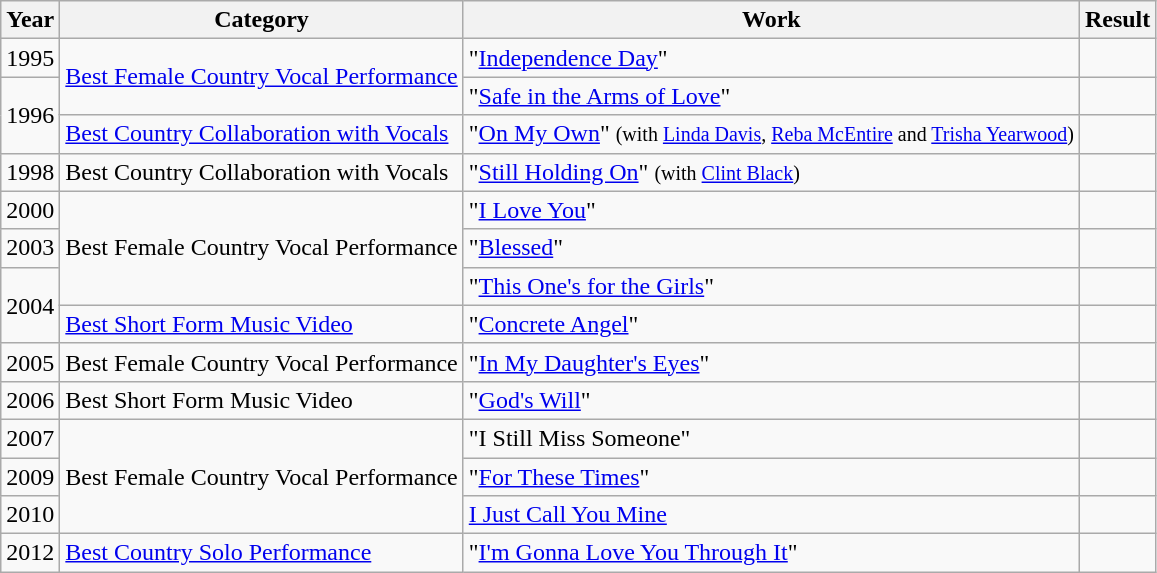<table class="wikitable sortable">
<tr>
<th>Year</th>
<th>Category</th>
<th>Work</th>
<th>Result</th>
</tr>
<tr>
<td>1995</td>
<td rowspan = "2"><a href='#'>Best Female Country Vocal Performance</a></td>
<td>"<a href='#'>Independence Day</a>"</td>
<td></td>
</tr>
<tr>
<td rowspan=2>1996</td>
<td>"<a href='#'>Safe in the Arms of Love</a>"</td>
<td></td>
</tr>
<tr>
<td><a href='#'>Best Country Collaboration with Vocals</a></td>
<td>"<a href='#'>On My Own</a>" <small>(with <a href='#'>Linda Davis</a>, <a href='#'>Reba McEntire</a> and <a href='#'>Trisha Yearwood</a>)</small></td>
<td></td>
</tr>
<tr>
<td>1998</td>
<td>Best Country Collaboration with Vocals</td>
<td>"<a href='#'>Still Holding On</a>" <small>(with <a href='#'>Clint Black</a>)</small></td>
<td></td>
</tr>
<tr>
<td>2000</td>
<td rowspan = "3">Best Female Country Vocal Performance</td>
<td>"<a href='#'>I Love You</a>"</td>
<td></td>
</tr>
<tr>
<td>2003</td>
<td>"<a href='#'>Blessed</a>"</td>
<td></td>
</tr>
<tr>
<td rowspan=2>2004</td>
<td>"<a href='#'>This One's for the Girls</a>"</td>
<td></td>
</tr>
<tr>
<td><a href='#'>Best Short Form Music Video</a></td>
<td>"<a href='#'>Concrete Angel</a>"</td>
<td></td>
</tr>
<tr>
<td>2005</td>
<td>Best Female Country Vocal Performance</td>
<td>"<a href='#'>In My Daughter's Eyes</a>"</td>
<td></td>
</tr>
<tr>
<td>2006</td>
<td>Best Short Form Music Video</td>
<td>"<a href='#'>God's Will</a>"</td>
<td></td>
</tr>
<tr>
<td>2007</td>
<td rowspan = "3">Best Female Country Vocal Performance</td>
<td>"I Still Miss Someone"</td>
<td></td>
</tr>
<tr>
<td>2009</td>
<td>"<a href='#'>For These Times</a>"</td>
<td></td>
</tr>
<tr>
<td>2010</td>
<td><a href='#'>I Just Call You Mine</a></td>
<td></td>
</tr>
<tr>
<td>2012</td>
<td><a href='#'>Best Country Solo Performance</a></td>
<td>"<a href='#'>I'm Gonna Love You Through It</a>"</td>
<td></td>
</tr>
</table>
